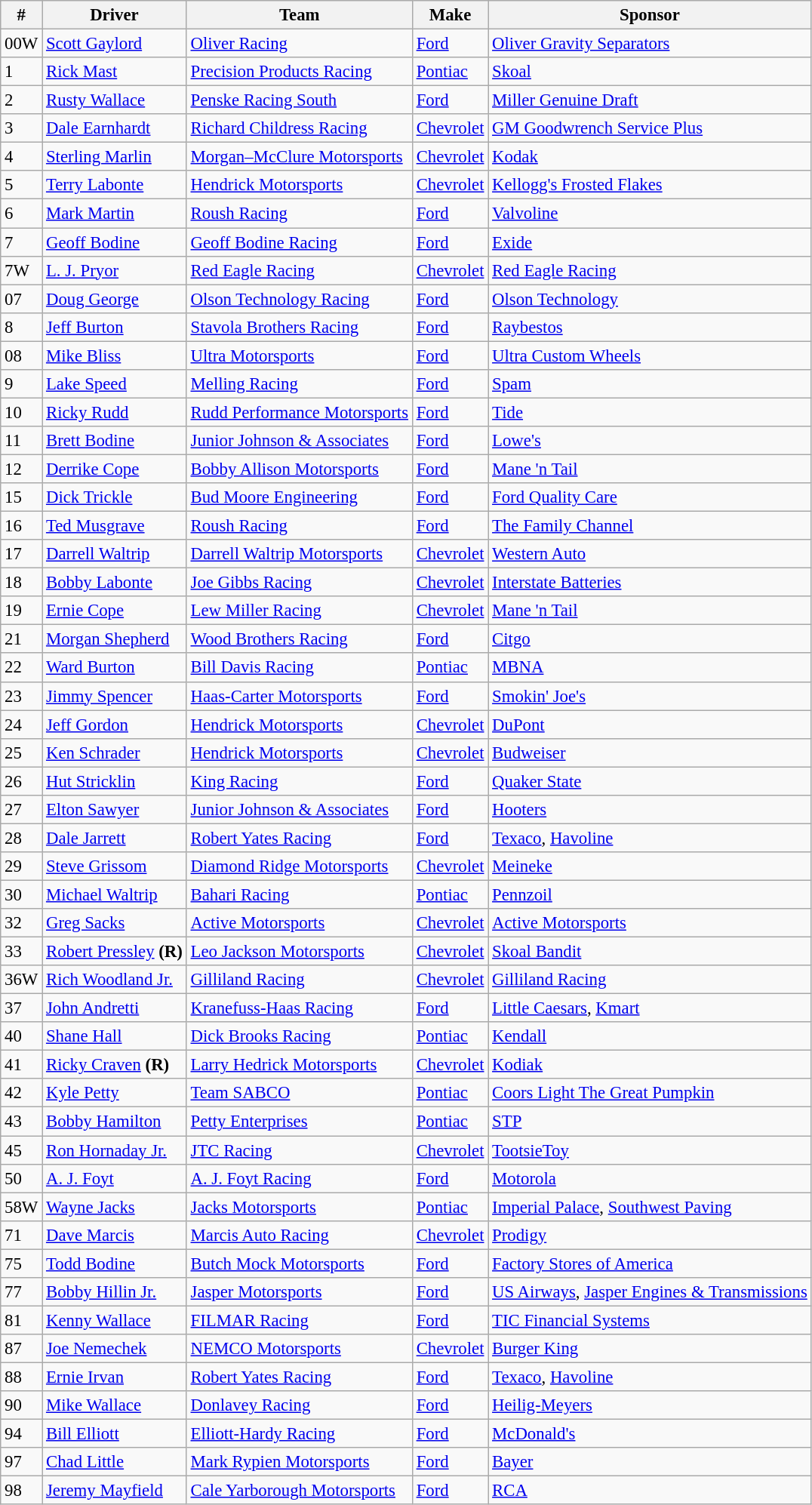<table class="wikitable" style="font-size:95%">
<tr>
<th>#</th>
<th>Driver</th>
<th>Team</th>
<th>Make</th>
<th>Sponsor</th>
</tr>
<tr>
<td>00W</td>
<td><a href='#'>Scott Gaylord</a></td>
<td><a href='#'>Oliver Racing</a></td>
<td><a href='#'>Ford</a></td>
<td><a href='#'>Oliver Gravity Separators</a></td>
</tr>
<tr>
<td>1</td>
<td><a href='#'>Rick Mast</a></td>
<td><a href='#'>Precision Products Racing</a></td>
<td><a href='#'>Pontiac</a></td>
<td><a href='#'>Skoal</a></td>
</tr>
<tr>
<td>2</td>
<td><a href='#'>Rusty Wallace</a></td>
<td><a href='#'>Penske Racing South</a></td>
<td><a href='#'>Ford</a></td>
<td><a href='#'>Miller Genuine Draft</a></td>
</tr>
<tr>
<td>3</td>
<td><a href='#'>Dale Earnhardt</a></td>
<td><a href='#'>Richard Childress Racing</a></td>
<td><a href='#'>Chevrolet</a></td>
<td><a href='#'>GM Goodwrench Service Plus</a></td>
</tr>
<tr>
<td>4</td>
<td><a href='#'>Sterling Marlin</a></td>
<td><a href='#'>Morgan–McClure Motorsports</a></td>
<td><a href='#'>Chevrolet</a></td>
<td><a href='#'>Kodak</a></td>
</tr>
<tr>
<td>5</td>
<td><a href='#'>Terry Labonte</a></td>
<td><a href='#'>Hendrick Motorsports</a></td>
<td><a href='#'>Chevrolet</a></td>
<td><a href='#'>Kellogg's Frosted Flakes</a></td>
</tr>
<tr>
<td>6</td>
<td><a href='#'>Mark Martin</a></td>
<td><a href='#'>Roush Racing</a></td>
<td><a href='#'>Ford</a></td>
<td><a href='#'>Valvoline</a></td>
</tr>
<tr>
<td>7</td>
<td><a href='#'>Geoff Bodine</a></td>
<td><a href='#'>Geoff Bodine Racing</a></td>
<td><a href='#'>Ford</a></td>
<td><a href='#'>Exide</a></td>
</tr>
<tr>
<td>7W</td>
<td><a href='#'>L. J. Pryor</a></td>
<td><a href='#'>Red Eagle Racing</a></td>
<td><a href='#'>Chevrolet</a></td>
<td><a href='#'>Red Eagle Racing</a></td>
</tr>
<tr>
<td>07</td>
<td><a href='#'>Doug George</a></td>
<td><a href='#'>Olson Technology Racing</a></td>
<td><a href='#'>Ford</a></td>
<td><a href='#'>Olson Technology</a></td>
</tr>
<tr>
<td>8</td>
<td><a href='#'>Jeff Burton</a></td>
<td><a href='#'>Stavola Brothers Racing</a></td>
<td><a href='#'>Ford</a></td>
<td><a href='#'>Raybestos</a></td>
</tr>
<tr>
<td>08</td>
<td><a href='#'>Mike Bliss</a></td>
<td><a href='#'>Ultra Motorsports</a></td>
<td><a href='#'>Ford</a></td>
<td><a href='#'>Ultra Custom Wheels</a></td>
</tr>
<tr>
<td>9</td>
<td><a href='#'>Lake Speed</a></td>
<td><a href='#'>Melling Racing</a></td>
<td><a href='#'>Ford</a></td>
<td><a href='#'>Spam</a></td>
</tr>
<tr>
<td>10</td>
<td><a href='#'>Ricky Rudd</a></td>
<td><a href='#'>Rudd Performance Motorsports</a></td>
<td><a href='#'>Ford</a></td>
<td><a href='#'>Tide</a></td>
</tr>
<tr>
<td>11</td>
<td><a href='#'>Brett Bodine</a></td>
<td><a href='#'>Junior Johnson & Associates</a></td>
<td><a href='#'>Ford</a></td>
<td><a href='#'>Lowe's</a></td>
</tr>
<tr>
<td>12</td>
<td><a href='#'>Derrike Cope</a></td>
<td><a href='#'>Bobby Allison Motorsports</a></td>
<td><a href='#'>Ford</a></td>
<td><a href='#'>Mane 'n Tail</a></td>
</tr>
<tr>
<td>15</td>
<td><a href='#'>Dick Trickle</a></td>
<td><a href='#'>Bud Moore Engineering</a></td>
<td><a href='#'>Ford</a></td>
<td><a href='#'>Ford Quality Care</a></td>
</tr>
<tr>
<td>16</td>
<td><a href='#'>Ted Musgrave</a></td>
<td><a href='#'>Roush Racing</a></td>
<td><a href='#'>Ford</a></td>
<td><a href='#'>The Family Channel</a></td>
</tr>
<tr>
<td>17</td>
<td><a href='#'>Darrell Waltrip</a></td>
<td><a href='#'>Darrell Waltrip Motorsports</a></td>
<td><a href='#'>Chevrolet</a></td>
<td><a href='#'>Western Auto</a></td>
</tr>
<tr>
<td>18</td>
<td><a href='#'>Bobby Labonte</a></td>
<td><a href='#'>Joe Gibbs Racing</a></td>
<td><a href='#'>Chevrolet</a></td>
<td><a href='#'>Interstate Batteries</a></td>
</tr>
<tr>
<td>19</td>
<td><a href='#'>Ernie Cope</a></td>
<td><a href='#'>Lew Miller Racing</a></td>
<td><a href='#'>Chevrolet</a></td>
<td><a href='#'>Mane 'n Tail</a></td>
</tr>
<tr>
<td>21</td>
<td><a href='#'>Morgan Shepherd</a></td>
<td><a href='#'>Wood Brothers Racing</a></td>
<td><a href='#'>Ford</a></td>
<td><a href='#'>Citgo</a></td>
</tr>
<tr>
<td>22</td>
<td><a href='#'>Ward Burton</a></td>
<td><a href='#'>Bill Davis Racing</a></td>
<td><a href='#'>Pontiac</a></td>
<td><a href='#'>MBNA</a></td>
</tr>
<tr>
<td>23</td>
<td><a href='#'>Jimmy Spencer</a></td>
<td><a href='#'>Haas-Carter Motorsports</a></td>
<td><a href='#'>Ford</a></td>
<td><a href='#'>Smokin' Joe's</a></td>
</tr>
<tr>
<td>24</td>
<td><a href='#'>Jeff Gordon</a></td>
<td><a href='#'>Hendrick Motorsports</a></td>
<td><a href='#'>Chevrolet</a></td>
<td><a href='#'>DuPont</a></td>
</tr>
<tr>
<td>25</td>
<td><a href='#'>Ken Schrader</a></td>
<td><a href='#'>Hendrick Motorsports</a></td>
<td><a href='#'>Chevrolet</a></td>
<td><a href='#'>Budweiser</a></td>
</tr>
<tr>
<td>26</td>
<td><a href='#'>Hut Stricklin</a></td>
<td><a href='#'>King Racing</a></td>
<td><a href='#'>Ford</a></td>
<td><a href='#'>Quaker State</a></td>
</tr>
<tr>
<td>27</td>
<td><a href='#'>Elton Sawyer</a></td>
<td><a href='#'>Junior Johnson & Associates</a></td>
<td><a href='#'>Ford</a></td>
<td><a href='#'>Hooters</a></td>
</tr>
<tr>
<td>28</td>
<td><a href='#'>Dale Jarrett</a></td>
<td><a href='#'>Robert Yates Racing</a></td>
<td><a href='#'>Ford</a></td>
<td><a href='#'>Texaco</a>, <a href='#'>Havoline</a></td>
</tr>
<tr>
<td>29</td>
<td><a href='#'>Steve Grissom</a></td>
<td><a href='#'>Diamond Ridge Motorsports</a></td>
<td><a href='#'>Chevrolet</a></td>
<td><a href='#'>Meineke</a></td>
</tr>
<tr>
<td>30</td>
<td><a href='#'>Michael Waltrip</a></td>
<td><a href='#'>Bahari Racing</a></td>
<td><a href='#'>Pontiac</a></td>
<td><a href='#'>Pennzoil</a></td>
</tr>
<tr>
<td>32</td>
<td><a href='#'>Greg Sacks</a></td>
<td><a href='#'>Active Motorsports</a></td>
<td><a href='#'>Chevrolet</a></td>
<td><a href='#'>Active Motorsports</a></td>
</tr>
<tr>
<td>33</td>
<td><a href='#'>Robert Pressley</a> <strong>(R)</strong></td>
<td><a href='#'>Leo Jackson Motorsports</a></td>
<td><a href='#'>Chevrolet</a></td>
<td><a href='#'>Skoal Bandit</a></td>
</tr>
<tr>
<td>36W</td>
<td><a href='#'>Rich Woodland Jr.</a></td>
<td><a href='#'>Gilliland Racing</a></td>
<td><a href='#'>Chevrolet</a></td>
<td><a href='#'>Gilliland Racing</a></td>
</tr>
<tr>
<td>37</td>
<td><a href='#'>John Andretti</a></td>
<td><a href='#'>Kranefuss-Haas Racing</a></td>
<td><a href='#'>Ford</a></td>
<td><a href='#'>Little Caesars</a>, <a href='#'>Kmart</a></td>
</tr>
<tr>
<td>40</td>
<td><a href='#'>Shane Hall</a></td>
<td><a href='#'>Dick Brooks Racing</a></td>
<td><a href='#'>Pontiac</a></td>
<td><a href='#'>Kendall</a></td>
</tr>
<tr>
<td>41</td>
<td><a href='#'>Ricky Craven</a> <strong>(R)</strong></td>
<td><a href='#'>Larry Hedrick Motorsports</a></td>
<td><a href='#'>Chevrolet</a></td>
<td><a href='#'>Kodiak</a></td>
</tr>
<tr>
<td>42</td>
<td><a href='#'>Kyle Petty</a></td>
<td><a href='#'>Team SABCO</a></td>
<td><a href='#'>Pontiac</a></td>
<td><a href='#'>Coors Light The Great Pumpkin</a></td>
</tr>
<tr>
<td>43</td>
<td><a href='#'>Bobby Hamilton</a></td>
<td><a href='#'>Petty Enterprises</a></td>
<td><a href='#'>Pontiac</a></td>
<td><a href='#'>STP</a></td>
</tr>
<tr>
<td>45</td>
<td><a href='#'>Ron Hornaday Jr.</a></td>
<td><a href='#'>JTC Racing</a></td>
<td><a href='#'>Chevrolet</a></td>
<td><a href='#'>TootsieToy</a></td>
</tr>
<tr>
<td>50</td>
<td><a href='#'>A. J. Foyt</a></td>
<td><a href='#'>A. J. Foyt Racing</a></td>
<td><a href='#'>Ford</a></td>
<td><a href='#'>Motorola</a></td>
</tr>
<tr>
<td>58W</td>
<td><a href='#'>Wayne Jacks</a></td>
<td><a href='#'>Jacks Motorsports</a></td>
<td><a href='#'>Pontiac</a></td>
<td><a href='#'>Imperial Palace</a>, <a href='#'>Southwest Paving</a></td>
</tr>
<tr>
<td>71</td>
<td><a href='#'>Dave Marcis</a></td>
<td><a href='#'>Marcis Auto Racing</a></td>
<td><a href='#'>Chevrolet</a></td>
<td><a href='#'>Prodigy</a></td>
</tr>
<tr>
<td>75</td>
<td><a href='#'>Todd Bodine</a></td>
<td><a href='#'>Butch Mock Motorsports</a></td>
<td><a href='#'>Ford</a></td>
<td><a href='#'>Factory Stores of America</a></td>
</tr>
<tr>
<td>77</td>
<td><a href='#'>Bobby Hillin Jr.</a></td>
<td><a href='#'>Jasper Motorsports</a></td>
<td><a href='#'>Ford</a></td>
<td><a href='#'>US Airways</a>, <a href='#'>Jasper Engines & Transmissions</a></td>
</tr>
<tr>
<td>81</td>
<td><a href='#'>Kenny Wallace</a></td>
<td><a href='#'>FILMAR Racing</a></td>
<td><a href='#'>Ford</a></td>
<td><a href='#'>TIC Financial Systems</a></td>
</tr>
<tr>
<td>87</td>
<td><a href='#'>Joe Nemechek</a></td>
<td><a href='#'>NEMCO Motorsports</a></td>
<td><a href='#'>Chevrolet</a></td>
<td><a href='#'>Burger King</a></td>
</tr>
<tr>
<td>88</td>
<td><a href='#'>Ernie Irvan</a></td>
<td><a href='#'>Robert Yates Racing</a></td>
<td><a href='#'>Ford</a></td>
<td><a href='#'>Texaco</a>, <a href='#'>Havoline</a></td>
</tr>
<tr>
<td>90</td>
<td><a href='#'>Mike Wallace</a></td>
<td><a href='#'>Donlavey Racing</a></td>
<td><a href='#'>Ford</a></td>
<td><a href='#'>Heilig-Meyers</a></td>
</tr>
<tr>
<td>94</td>
<td><a href='#'>Bill Elliott</a></td>
<td><a href='#'>Elliott-Hardy Racing</a></td>
<td><a href='#'>Ford</a></td>
<td><a href='#'>McDonald's</a></td>
</tr>
<tr>
<td>97</td>
<td><a href='#'>Chad Little</a></td>
<td><a href='#'>Mark Rypien Motorsports</a></td>
<td><a href='#'>Ford</a></td>
<td><a href='#'>Bayer</a></td>
</tr>
<tr>
<td>98</td>
<td><a href='#'>Jeremy Mayfield</a></td>
<td><a href='#'>Cale Yarborough Motorsports</a></td>
<td><a href='#'>Ford</a></td>
<td><a href='#'>RCA</a></td>
</tr>
</table>
